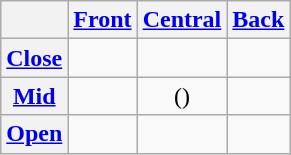<table class="wikitable" style="text-align: center">
<tr>
<th></th>
<th><a href='#'>Front</a></th>
<th><a href='#'>Central</a></th>
<th><a href='#'>Back</a></th>
</tr>
<tr>
<th><a href='#'>Close</a></th>
<td></td>
<td></td>
<td></td>
</tr>
<tr>
<th><a href='#'>Mid</a></th>
<td></td>
<td>()</td>
<td></td>
</tr>
<tr>
<th><a href='#'>Open</a></th>
<td></td>
<td></td>
<td></td>
</tr>
</table>
